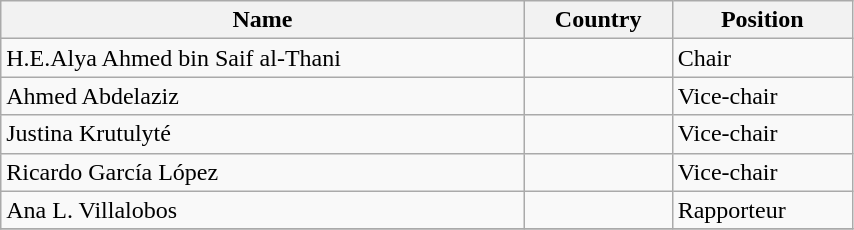<table class="wikitable" style="display: inline-table; width: 45%">
<tr>
<th>Name</th>
<th>Country</th>
<th>Position</th>
</tr>
<tr>
<td>H.E.Alya Ahmed bin Saif al-Thani</td>
<td></td>
<td>Chair</td>
</tr>
<tr>
<td>Ahmed Abdelaziz</td>
<td></td>
<td>Vice-chair</td>
</tr>
<tr>
<td>Justina Krutulyté</td>
<td></td>
<td>Vice-chair</td>
</tr>
<tr>
<td>Ricardo García López</td>
<td></td>
<td>Vice-chair</td>
</tr>
<tr>
<td>Ana L. Villalobos</td>
<td></td>
<td>Rapporteur</td>
</tr>
<tr>
</tr>
</table>
